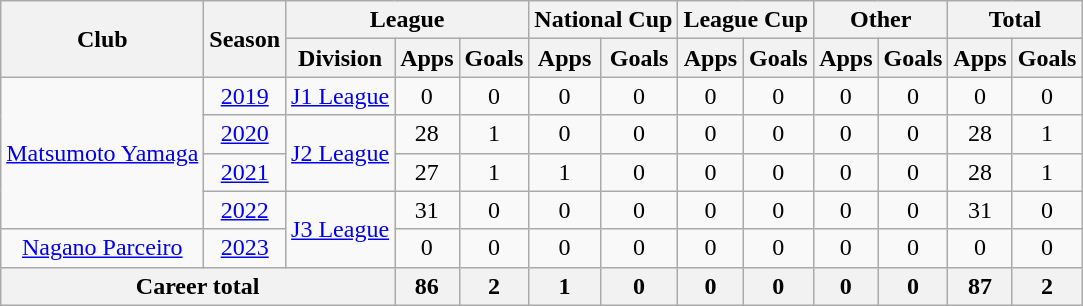<table class="wikitable" style="text-align: center">
<tr>
<th rowspan="2">Club</th>
<th rowspan="2">Season</th>
<th colspan="3">League</th>
<th colspan="2">National Cup</th>
<th colspan="2">League Cup</th>
<th colspan="2">Other</th>
<th colspan="2">Total</th>
</tr>
<tr>
<th>Division</th>
<th>Apps</th>
<th>Goals</th>
<th>Apps</th>
<th>Goals</th>
<th>Apps</th>
<th>Goals</th>
<th>Apps</th>
<th>Goals</th>
<th>Apps</th>
<th>Goals</th>
</tr>
<tr>
<td rowspan="4"><a href='#'>Matsumoto Yamaga</a></td>
<td><a href='#'>2019</a></td>
<td><a href='#'>J1 League</a></td>
<td>0</td>
<td>0</td>
<td>0</td>
<td>0</td>
<td>0</td>
<td>0</td>
<td>0</td>
<td>0</td>
<td>0</td>
<td>0</td>
</tr>
<tr>
<td><a href='#'>2020</a></td>
<td rowspan="2"><a href='#'>J2 League</a></td>
<td>28</td>
<td>1</td>
<td>0</td>
<td>0</td>
<td>0</td>
<td>0</td>
<td>0</td>
<td>0</td>
<td>28</td>
<td>1</td>
</tr>
<tr>
<td><a href='#'>2021</a></td>
<td>27</td>
<td>1</td>
<td>1</td>
<td>0</td>
<td>0</td>
<td>0</td>
<td>0</td>
<td>0</td>
<td>28</td>
<td>1</td>
</tr>
<tr>
<td><a href='#'>2022</a></td>
<td rowspan="2"><a href='#'>J3 League</a></td>
<td>31</td>
<td>0</td>
<td>0</td>
<td>0</td>
<td>0</td>
<td>0</td>
<td>0</td>
<td>0</td>
<td>31</td>
<td>0</td>
</tr>
<tr>
<td><a href='#'>Nagano Parceiro</a></td>
<td><a href='#'>2023</a></td>
<td>0</td>
<td>0</td>
<td>0</td>
<td>0</td>
<td>0</td>
<td>0</td>
<td>0</td>
<td>0</td>
<td>0</td>
<td>0</td>
</tr>
<tr>
<th colspan=3>Career total</th>
<th>86</th>
<th>2</th>
<th>1</th>
<th>0</th>
<th>0</th>
<th>0</th>
<th>0</th>
<th>0</th>
<th>87</th>
<th>2</th>
</tr>
</table>
